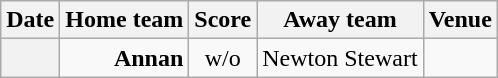<table class="wikitable football-result-list" style="max-width: 80em; text-align: center">
<tr>
<th scope="col">Date</th>
<th scope="col">Home team</th>
<th scope="col">Score</th>
<th scope="col">Away team</th>
<th scope="col">Venue</th>
</tr>
<tr>
<th scope="row"></th>
<td align=right><strong>Annan</strong></td>
<td>w/o</td>
<td align=left>Newton Stewart</td>
<td></td>
</tr>
</table>
